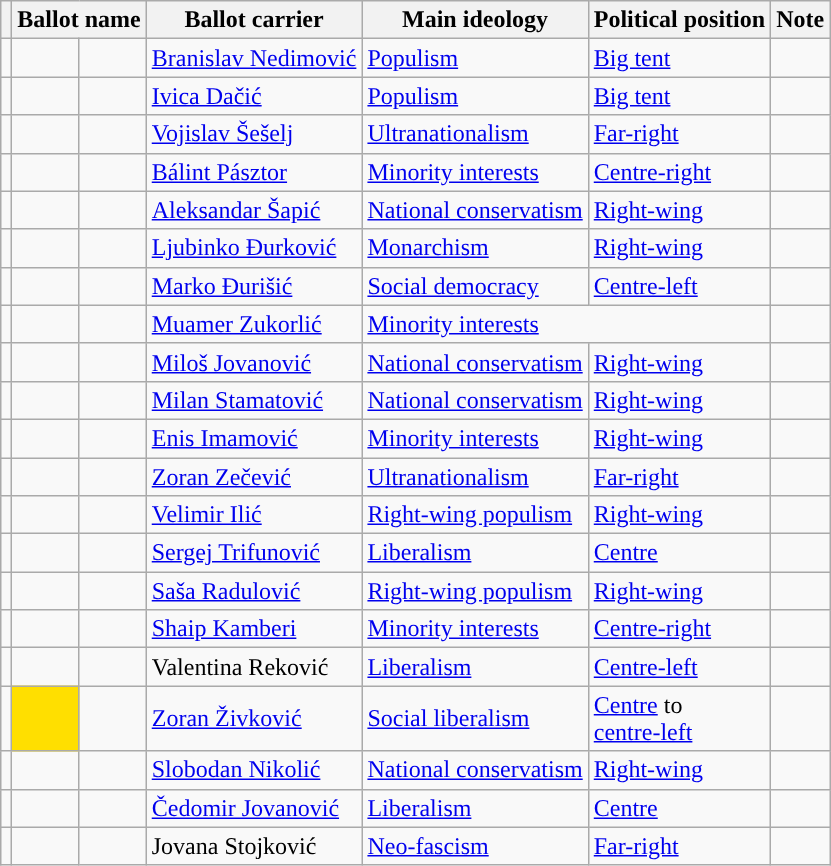<table class="wikitable">
<tr>
<th></th>
<th colspan="2">Ballot name</th>
<th>Ballot carrier</th>
<th>Main ideology</th>
<th>Political position</th>
<th>Note </th>
</tr>
<tr>
<td></td>
<td style="background:"></td>
<td></td>
<td><a href='#'>Branislav Nedimović</a></td>
<td><a href='#'>Populism</a></td>
<td><a href='#'>Big tent</a></td>
<td></td>
</tr>
<tr>
<td></td>
<td style="background:"></td>
<td></td>
<td><a href='#'>Ivica Dačić</a></td>
<td><a href='#'>Populism</a></td>
<td><a href='#'>Big tent</a></td>
<td></td>
</tr>
<tr>
<td></td>
<td style="background:"></td>
<td></td>
<td><a href='#'>Vojislav Šešelj</a></td>
<td><a href='#'>Ultranationalism</a></td>
<td><a href='#'>Far-right</a></td>
<td></td>
</tr>
<tr>
<td></td>
<td style="background:"></td>
<td></td>
<td><a href='#'>Bálint Pásztor</a></td>
<td><a href='#'>Minority interests</a></td>
<td><a href='#'>Centre-right</a></td>
<td></td>
</tr>
<tr>
<td></td>
<td style="background:"></td>
<td></td>
<td><a href='#'>Aleksandar Šapić</a></td>
<td><a href='#'>National conservatism</a></td>
<td><a href='#'>Right-wing</a></td>
<td></td>
</tr>
<tr>
<td></td>
<td style="background:"></td>
<td></td>
<td><a href='#'>Ljubinko Đurković</a></td>
<td><a href='#'>Monarchism</a></td>
<td><a href='#'>Right-wing</a></td>
<td></td>
</tr>
<tr>
<td></td>
<td style="background:"></td>
<td></td>
<td><a href='#'>Marko Đurišić</a></td>
<td><a href='#'>Social democracy</a></td>
<td><a href='#'>Centre-left</a></td>
<td></td>
</tr>
<tr>
<td></td>
<td style="background:"></td>
<td></td>
<td><a href='#'>Muamer Zukorlić</a></td>
<td colspan="2"><a href='#'>Minority interests</a></td>
<td></td>
</tr>
<tr>
<td></td>
<td style="background:"></td>
<td></td>
<td><a href='#'>Miloš Jovanović</a></td>
<td><a href='#'>National conservatism</a></td>
<td><a href='#'>Right-wing</a></td>
<td></td>
</tr>
<tr>
<td></td>
<td style="background:"></td>
<td></td>
<td><a href='#'>Milan Stamatović</a></td>
<td><a href='#'>National conservatism</a></td>
<td><a href='#'>Right-wing</a></td>
<td></td>
</tr>
<tr>
<td></td>
<td style="background:"></td>
<td></td>
<td><a href='#'>Enis Imamović</a></td>
<td><a href='#'>Minority interests</a></td>
<td><a href='#'>Right-wing</a></td>
<td></td>
</tr>
<tr>
<td></td>
<td style="background:"></td>
<td></td>
<td><a href='#'>Zoran Zečević</a></td>
<td><a href='#'>Ultranationalism</a></td>
<td><a href='#'>Far-right</a></td>
<td></td>
</tr>
<tr>
<td></td>
<td style="background:"></td>
<td></td>
<td><a href='#'>Velimir Ilić</a></td>
<td><a href='#'>Right-wing populism</a></td>
<td><a href='#'>Right-wing</a></td>
<td></td>
</tr>
<tr>
<td></td>
<td style="background:"></td>
<td></td>
<td><a href='#'>Sergej Trifunović</a></td>
<td><a href='#'>Liberalism</a></td>
<td><a href='#'>Centre</a></td>
<td></td>
</tr>
<tr>
<td></td>
<td style="background:"></td>
<td></td>
<td><a href='#'>Saša Radulović</a></td>
<td><a href='#'>Right-wing populism</a></td>
<td><a href='#'>Right-wing</a></td>
<td></td>
</tr>
<tr>
<td></td>
<td style="background:"></td>
<td></td>
<td><a href='#'>Shaip Kamberi</a></td>
<td><a href='#'>Minority interests</a></td>
<td><a href='#'>Centre-right</a></td>
<td></td>
</tr>
<tr>
<td></td>
<td style="background:"></td>
<td></td>
<td>Valentina Reković</td>
<td><a href='#'>Liberalism</a></td>
<td><a href='#'>Centre-left</a></td>
<td></td>
</tr>
<tr>
<td></td>
<td style="background:#FFDF00"></td>
<td></td>
<td><a href='#'>Zoran Živković</a></td>
<td><a href='#'>Social liberalism</a></td>
<td><a href='#'>Centre</a> to<br><a href='#'>centre-left</a></td>
<td></td>
</tr>
<tr>
<td></td>
<td style="background:"></td>
<td></td>
<td><a href='#'>Slobodan Nikolić</a></td>
<td><a href='#'>National conservatism</a></td>
<td><a href='#'>Right-wing</a></td>
<td></td>
</tr>
<tr>
<td></td>
<td style="background:"></td>
<td></td>
<td><a href='#'>Čedomir Jovanović</a></td>
<td><a href='#'>Liberalism</a></td>
<td><a href='#'>Centre</a></td>
<td></td>
</tr>
<tr>
<td></td>
<td style="background:"></td>
<td></td>
<td>Jovana Stojković</td>
<td><a href='#'>Neo-fascism</a></td>
<td><a href='#'>Far-right</a></td>
<td></td>
</tr>
</table>
